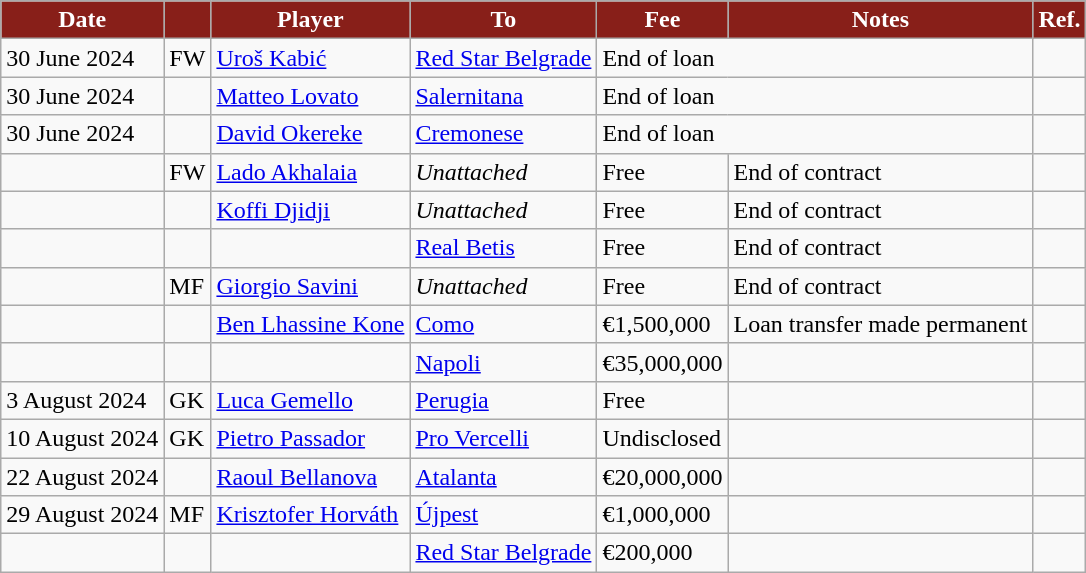<table class="wikitable plainrowheaders">
<tr>
<th style="background:#881F19; color:white; text-align:center;"><strong>Date</strong></th>
<th style="background:#881F19; color:white; text-align:center;"><strong></strong></th>
<th style="background:#881F19; color:white; text-align:center;"><strong>Player</strong></th>
<th style="background:#881F19; color:white; text-align:center;"><strong>To</strong></th>
<th style="background:#881F19; color:white; text-align:center;"><strong>Fee</strong></th>
<th style="background:#881F19; color:white; text-align:center;"><strong>Notes</strong></th>
<th style="background:#881F19; color:white; text-align:center;"><strong>Ref.</strong></th>
</tr>
<tr>
<td>30 June 2024</td>
<td>FW</td>
<td> <a href='#'>Uroš Kabić</a></td>
<td> <a href='#'>Red Star Belgrade</a></td>
<td colspan="2">End of loan</td>
<td></td>
</tr>
<tr>
<td>30 June 2024</td>
<td></td>
<td> <a href='#'>Matteo Lovato</a></td>
<td> <a href='#'>Salernitana</a></td>
<td colspan="2">End of loan</td>
<td></td>
</tr>
<tr>
<td>30 June 2024</td>
<td></td>
<td> <a href='#'>David Okereke</a></td>
<td> <a href='#'>Cremonese</a></td>
<td colspan="2">End of loan</td>
<td></td>
</tr>
<tr>
<td></td>
<td>FW</td>
<td> <a href='#'>Lado Akhalaia</a></td>
<td><em>Unattached</em></td>
<td>Free</td>
<td>End of contract</td>
<td></td>
</tr>
<tr>
<td></td>
<td></td>
<td> <a href='#'>Koffi Djidji</a></td>
<td><em>Unattached</em></td>
<td>Free</td>
<td>End of contract</td>
<td></td>
</tr>
<tr>
<td></td>
<td align="center"></td>
<td> </td>
<td> <a href='#'>Real Betis</a></td>
<td>Free</td>
<td>End of contract</td>
<td></td>
</tr>
<tr>
<td></td>
<td>MF</td>
<td> <a href='#'>Giorgio Savini</a></td>
<td><em>Unattached</em></td>
<td>Free</td>
<td>End of contract</td>
<td></td>
</tr>
<tr>
<td></td>
<td></td>
<td> <a href='#'>Ben Lhassine Kone</a></td>
<td> <a href='#'>Como</a></td>
<td>€1,500,000</td>
<td>Loan transfer made permanent</td>
<td></td>
</tr>
<tr>
<td></td>
<td align="center"></td>
<td></td>
<td> <a href='#'>Napoli</a></td>
<td>€35,000,000</td>
<td></td>
<td></td>
</tr>
<tr>
<td>3 August 2024</td>
<td>GK</td>
<td> <a href='#'>Luca Gemello</a></td>
<td> <a href='#'>Perugia</a></td>
<td>Free</td>
<td></td>
<td></td>
</tr>
<tr>
<td>10 August 2024</td>
<td>GK</td>
<td> <a href='#'>Pietro Passador</a></td>
<td> <a href='#'>Pro Vercelli</a></td>
<td>Undisclosed</td>
<td></td>
<td></td>
</tr>
<tr>
<td>22 August 2024</td>
<td></td>
<td> <a href='#'>Raoul Bellanova</a></td>
<td> <a href='#'>Atalanta</a></td>
<td>€20,000,000</td>
<td></td>
<td></td>
</tr>
<tr>
<td>29 August 2024</td>
<td>MF</td>
<td> <a href='#'>Krisztofer Horváth</a></td>
<td> <a href='#'>Újpest</a></td>
<td>€1,000,000</td>
<td></td>
<td></td>
</tr>
<tr>
<td></td>
<td align="center"></td>
<td> </td>
<td> <a href='#'>Red Star Belgrade</a></td>
<td>€200,000</td>
<td></td>
<td></td>
</tr>
</table>
